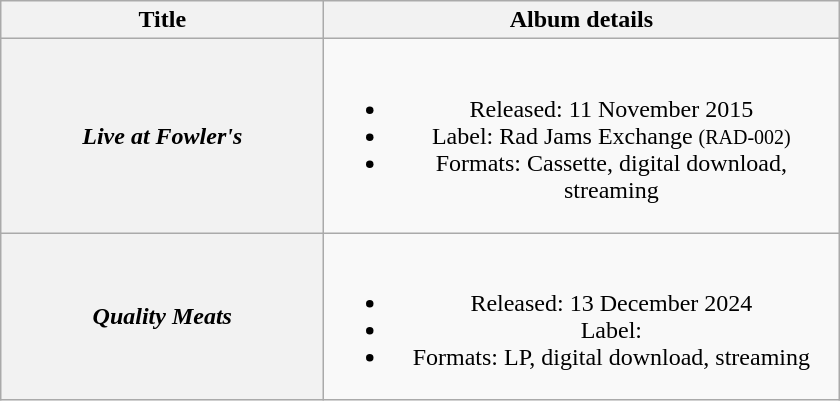<table class="wikitable plainrowheaders" style="text-align:center;" border="1">
<tr>
<th scope="col" style="width:13em;">Title</th>
<th scope="col" style="width:21em;">Album details</th>
</tr>
<tr>
<th scope="row"><em>Live at Fowler's</em></th>
<td><br><ul><li>Released: 11 November 2015</li><li>Label: Rad Jams Exchange <small>(RAD-002)</small></li><li>Formats: Cassette, digital download, streaming</li></ul></td>
</tr>
<tr>
<th scope="row"><em>Quality Meats</em></th>
<td><br><ul><li>Released: 13 December 2024</li><li>Label:</li><li>Formats: LP, digital download, streaming</li></ul></td>
</tr>
</table>
